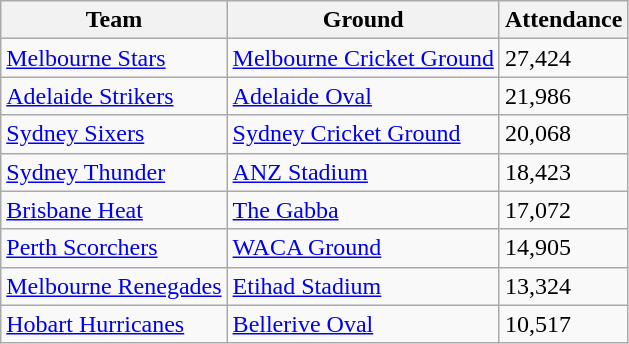<table class="wikitable sortable">
<tr>
<th>Team</th>
<th>Ground</th>
<th>Attendance</th>
</tr>
<tr>
<td><a href='#'>Melbourne Stars</a></td>
<td><a href='#'>Melbourne Cricket Ground</a></td>
<td>27,424</td>
</tr>
<tr>
<td><a href='#'>Adelaide Strikers</a></td>
<td><a href='#'>Adelaide Oval</a></td>
<td>21,986</td>
</tr>
<tr>
<td><a href='#'>Sydney Sixers</a></td>
<td><a href='#'>Sydney Cricket Ground</a></td>
<td>20,068</td>
</tr>
<tr>
<td><a href='#'>Sydney Thunder</a></td>
<td><a href='#'>ANZ Stadium</a></td>
<td>18,423</td>
</tr>
<tr>
<td><a href='#'>Brisbane Heat</a></td>
<td><a href='#'>The Gabba</a></td>
<td>17,072</td>
</tr>
<tr>
<td><a href='#'>Perth Scorchers</a></td>
<td><a href='#'>WACA Ground</a></td>
<td>14,905</td>
</tr>
<tr>
<td><a href='#'>Melbourne Renegades</a></td>
<td><a href='#'>Etihad Stadium</a></td>
<td>13,324</td>
</tr>
<tr>
<td><a href='#'>Hobart Hurricanes</a></td>
<td><a href='#'>Bellerive Oval</a></td>
<td>10,517</td>
</tr>
</table>
